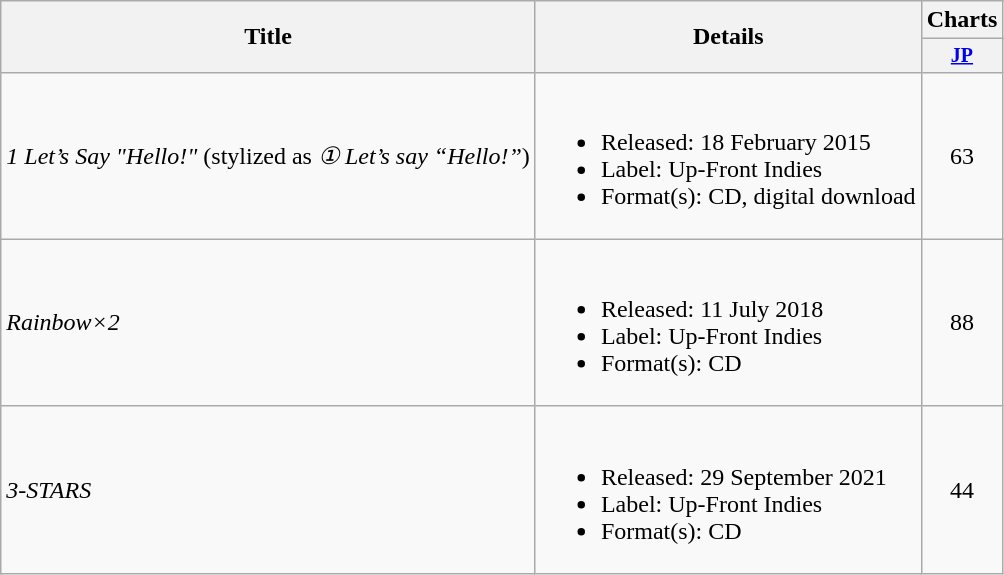<table class="wikitable">
<tr>
<th rowspan="2">Title</th>
<th rowspan="2">Details</th>
<th>Charts</th>
</tr>
<tr style="font-size:smaller;">
<th><a href='#'>JP</a><br></th>
</tr>
<tr>
<td><em>1 Let’s Say "Hello!"</em> (stylized as <em>① Let’s say “Hello!”</em>)</td>
<td><br><ul><li>Released: 18 February 2015</li><li>Label: Up-Front Indies</li><li>Format(s): CD, digital download</li></ul></td>
<td align="center">63</td>
</tr>
<tr>
<td><em>Rainbow×2</em></td>
<td><br><ul><li>Released: 11 July 2018</li><li>Label: Up-Front Indies</li><li>Format(s): CD</li></ul></td>
<td align="center">88</td>
</tr>
<tr>
<td><em>3-STARS</em></td>
<td><br><ul><li>Released: 29 September 2021</li><li>Label: Up-Front Indies</li><li>Format(s): CD</li></ul></td>
<td align="center">44</td>
</tr>
</table>
